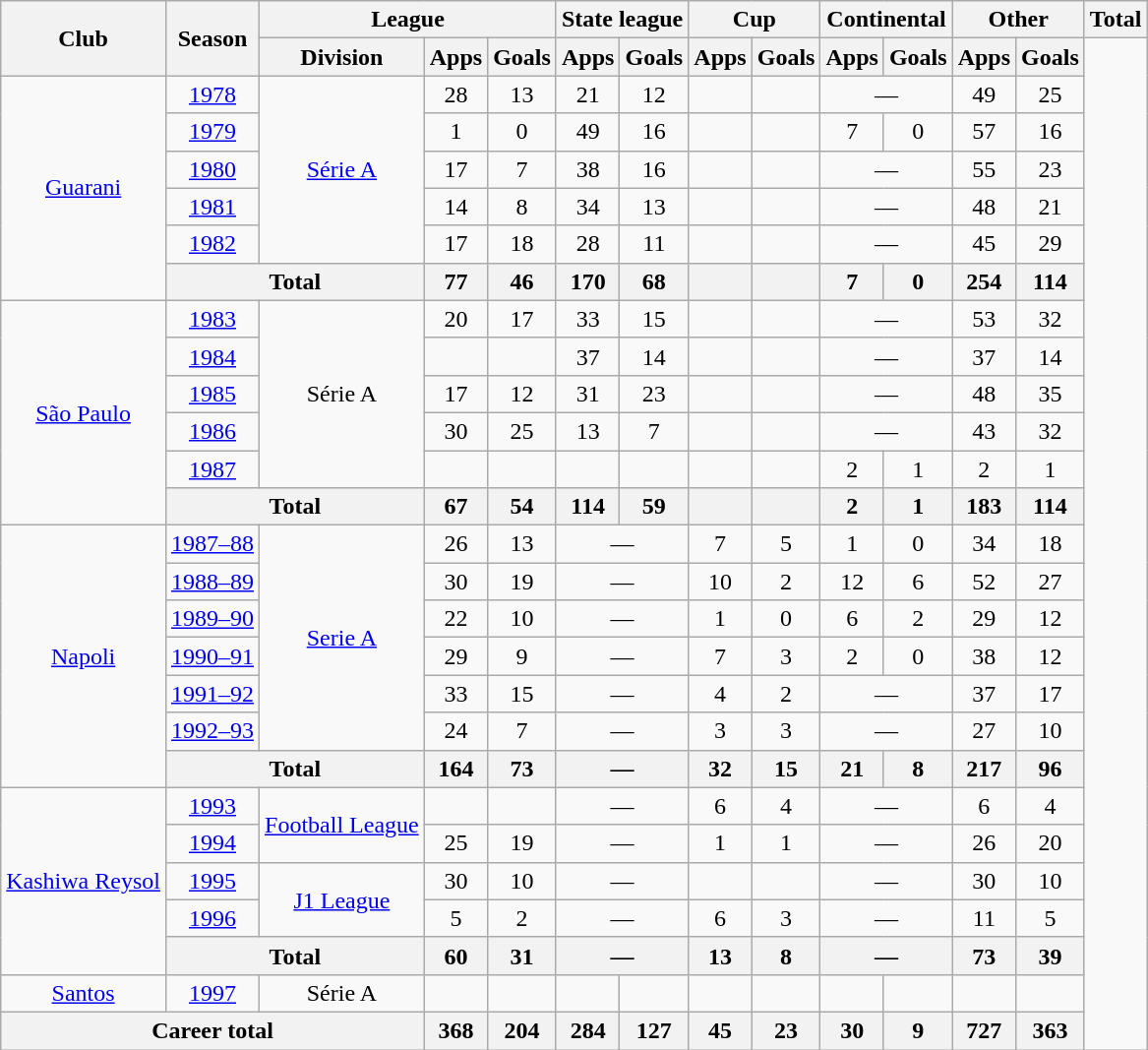<table class=wikitable style=text-align:center>
<tr>
<th rowspan="2">Club</th>
<th rowspan="2">Season</th>
<th colspan="3">League</th>
<th colspan="2">State league</th>
<th colspan="2">Cup</th>
<th colspan="2">Continental</th>
<th colspan="2">Other</th>
<th colspan="2">Total</th>
</tr>
<tr>
<th>Division</th>
<th>Apps</th>
<th>Goals</th>
<th>Apps</th>
<th>Goals</th>
<th>Apps</th>
<th>Goals</th>
<th>Apps</th>
<th>Goals</th>
<th>Apps</th>
<th>Goals</th>
</tr>
<tr>
<td rowspan="6"><a href='#'>Guarani</a></td>
<td><a href='#'>1978</a></td>
<td rowspan="5"><a href='#'>Série A</a></td>
<td>28</td>
<td>13</td>
<td>21</td>
<td>12</td>
<td></td>
<td></td>
<td colspan="2">—</td>
<td>49</td>
<td>25</td>
</tr>
<tr>
<td><a href='#'>1979</a></td>
<td>1</td>
<td>0</td>
<td>49</td>
<td>16</td>
<td></td>
<td></td>
<td>7</td>
<td>0</td>
<td>57</td>
<td>16</td>
</tr>
<tr>
<td><a href='#'>1980</a></td>
<td>17</td>
<td>7</td>
<td>38</td>
<td>16</td>
<td></td>
<td></td>
<td colspan="2">—</td>
<td>55</td>
<td>23</td>
</tr>
<tr>
<td><a href='#'>1981</a></td>
<td>14</td>
<td>8</td>
<td>34</td>
<td>13</td>
<td></td>
<td></td>
<td colspan="2">—</td>
<td>48</td>
<td>21</td>
</tr>
<tr>
<td><a href='#'>1982</a></td>
<td>17</td>
<td>18</td>
<td>28</td>
<td>11</td>
<td></td>
<td></td>
<td colspan="2">—</td>
<td>45</td>
<td>29</td>
</tr>
<tr>
<th colspan="2">Total</th>
<th>77</th>
<th>46</th>
<th>170</th>
<th>68</th>
<th></th>
<th></th>
<th>7</th>
<th>0</th>
<th>254</th>
<th>114</th>
</tr>
<tr>
<td rowspan="6"><a href='#'>São Paulo</a></td>
<td><a href='#'>1983</a></td>
<td rowspan="5">Série A</td>
<td>20</td>
<td>17</td>
<td>33</td>
<td>15</td>
<td></td>
<td></td>
<td colspan="2">—</td>
<td>53</td>
<td>32</td>
</tr>
<tr>
<td><a href='#'>1984</a></td>
<td></td>
<td></td>
<td>37</td>
<td>14</td>
<td></td>
<td></td>
<td colspan="2">—</td>
<td>37</td>
<td>14</td>
</tr>
<tr>
<td><a href='#'>1985</a></td>
<td>17</td>
<td>12</td>
<td>31</td>
<td>23</td>
<td></td>
<td></td>
<td colspan="2">—</td>
<td>48</td>
<td>35</td>
</tr>
<tr>
<td><a href='#'>1986</a></td>
<td>30</td>
<td>25</td>
<td>13</td>
<td>7</td>
<td></td>
<td></td>
<td colspan="2">—</td>
<td>43</td>
<td>32</td>
</tr>
<tr>
<td><a href='#'>1987</a></td>
<td></td>
<td></td>
<td></td>
<td></td>
<td></td>
<td></td>
<td>2</td>
<td>1</td>
<td>2</td>
<td>1</td>
</tr>
<tr>
<th colspan="2">Total</th>
<th>67</th>
<th>54</th>
<th>114</th>
<th>59</th>
<th></th>
<th></th>
<th>2</th>
<th>1</th>
<th>183</th>
<th>114</th>
</tr>
<tr>
<td rowspan="7"><a href='#'>Napoli</a></td>
<td><a href='#'>1987–88</a></td>
<td rowspan="6"><a href='#'>Serie A</a></td>
<td>26</td>
<td>13</td>
<td colspan="2">—</td>
<td>7</td>
<td>5</td>
<td>1</td>
<td>0</td>
<td>34</td>
<td>18</td>
</tr>
<tr>
<td><a href='#'>1988–89</a></td>
<td>30</td>
<td>19</td>
<td colspan="2">—</td>
<td>10</td>
<td>2</td>
<td>12</td>
<td>6</td>
<td>52</td>
<td>27</td>
</tr>
<tr>
<td><a href='#'>1989–90</a></td>
<td>22</td>
<td>10</td>
<td colspan="2">—</td>
<td>1</td>
<td>0</td>
<td>6</td>
<td>2</td>
<td>29</td>
<td>12</td>
</tr>
<tr>
<td><a href='#'>1990–91</a></td>
<td>29</td>
<td>9</td>
<td colspan="2">—</td>
<td>7</td>
<td>3</td>
<td>2</td>
<td>0</td>
<td>38</td>
<td>12</td>
</tr>
<tr>
<td><a href='#'>1991–92</a></td>
<td>33</td>
<td>15</td>
<td colspan="2">—</td>
<td>4</td>
<td>2</td>
<td colspan="2">—</td>
<td>37</td>
<td>17</td>
</tr>
<tr>
<td><a href='#'>1992–93</a></td>
<td>24</td>
<td>7</td>
<td colspan="2">—</td>
<td>3</td>
<td>3</td>
<td colspan="2">—</td>
<td>27</td>
<td>10</td>
</tr>
<tr>
<th colspan="2">Total</th>
<th>164</th>
<th>73</th>
<th colspan="2">—</th>
<th>32</th>
<th>15</th>
<th>21</th>
<th>8</th>
<th>217</th>
<th>96</th>
</tr>
<tr>
<td rowspan="5"><a href='#'>Kashiwa Reysol</a></td>
<td><a href='#'>1993</a></td>
<td rowspan="2"><a href='#'>Football League</a></td>
<td></td>
<td></td>
<td colspan="2">—</td>
<td>6</td>
<td>4</td>
<td colspan="2">—</td>
<td>6</td>
<td>4</td>
</tr>
<tr>
<td><a href='#'>1994</a></td>
<td>25</td>
<td>19</td>
<td colspan="2">—</td>
<td>1</td>
<td>1</td>
<td colspan="2">—</td>
<td>26</td>
<td>20</td>
</tr>
<tr>
<td><a href='#'>1995</a></td>
<td rowspan="2"><a href='#'>J1 League</a></td>
<td>30</td>
<td>10</td>
<td colspan="2">—</td>
<td></td>
<td></td>
<td colspan="2">—</td>
<td>30</td>
<td>10</td>
</tr>
<tr>
<td><a href='#'>1996</a></td>
<td>5</td>
<td>2</td>
<td colspan="2">—</td>
<td>6</td>
<td>3</td>
<td colspan="2">—</td>
<td>11</td>
<td>5</td>
</tr>
<tr>
<th colspan="2">Total</th>
<th>60</th>
<th>31</th>
<th colspan="2">—</th>
<th>13</th>
<th>8</th>
<th colspan="2">—</th>
<th>73</th>
<th>39</th>
</tr>
<tr>
<td><a href='#'>Santos</a></td>
<td><a href='#'>1997</a></td>
<td>Série A</td>
<td></td>
<td></td>
<td></td>
<td></td>
<td></td>
<td></td>
<td></td>
<td></td>
<td></td>
<td></td>
</tr>
<tr>
<th colspan="3">Career total</th>
<th>368</th>
<th>204</th>
<th>284</th>
<th>127</th>
<th>45</th>
<th>23</th>
<th>30</th>
<th>9</th>
<th>727</th>
<th>363</th>
</tr>
</table>
